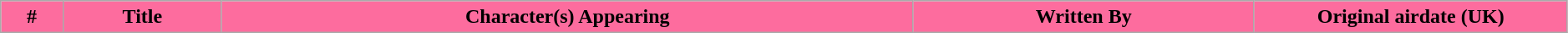<table class="wikitable plainrowheaders" width=99%>
<tr>
<th style="background: #FD6C9E">#</th>
<th style="background: #FD6C9E">Title</th>
<th style="background: #FD6C9E">Character(s) Appearing</th>
<th style="background: #FD6C9E">Written By</th>
<th style="background: #FD6C9E" width="20%">Original airdate (UK)<br>











</th>
</tr>
</table>
